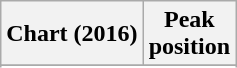<table class="wikitable sortable plainrowheaders" style="text-align:center">
<tr>
<th scope="col">Chart (2016)</th>
<th scope="col">Peak<br> position</th>
</tr>
<tr>
</tr>
<tr>
</tr>
</table>
